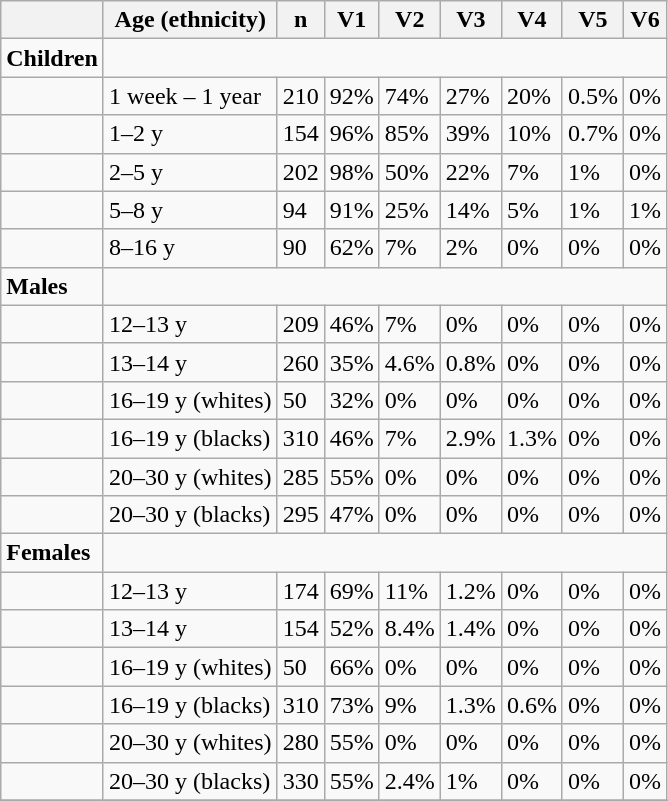<table class="wikitable">
<tr>
<th></th>
<th>Age (ethnicity)</th>
<th>n</th>
<th>V1</th>
<th>V2</th>
<th>V3</th>
<th>V4</th>
<th>V5</th>
<th>V6</th>
</tr>
<tr>
<td><strong>Children</strong></td>
</tr>
<tr>
<td></td>
<td>1 week – 1 year</td>
<td>210</td>
<td>92%</td>
<td>74%</td>
<td>27%</td>
<td>20%</td>
<td>0.5%</td>
<td>0%</td>
</tr>
<tr>
<td></td>
<td>1–2 y</td>
<td>154</td>
<td>96%</td>
<td>85%</td>
<td>39%</td>
<td>10%</td>
<td>0.7%</td>
<td>0%</td>
</tr>
<tr>
<td></td>
<td>2–5 y</td>
<td>202</td>
<td>98%</td>
<td>50%</td>
<td>22%</td>
<td>7%</td>
<td>1%</td>
<td>0%</td>
</tr>
<tr>
<td></td>
<td>5–8 y</td>
<td>94</td>
<td>91%</td>
<td>25%</td>
<td>14%</td>
<td>5%</td>
<td>1%</td>
<td>1%</td>
</tr>
<tr>
<td></td>
<td>8–16 y</td>
<td>90</td>
<td>62%</td>
<td>7%</td>
<td>2%</td>
<td>0%</td>
<td>0%</td>
<td>0%</td>
</tr>
<tr>
<td><strong>Males</strong></td>
<td colspan="8"></td>
</tr>
<tr>
<td></td>
<td>12–13 y</td>
<td>209</td>
<td>46%</td>
<td>7%</td>
<td>0%</td>
<td>0%</td>
<td>0%</td>
<td>0%</td>
</tr>
<tr>
<td></td>
<td>13–14 y</td>
<td>260</td>
<td>35%</td>
<td>4.6%</td>
<td>0.8%</td>
<td>0%</td>
<td>0%</td>
<td>0%</td>
</tr>
<tr>
<td></td>
<td>16–19 y (whites)</td>
<td>50</td>
<td>32%</td>
<td>0%</td>
<td>0%</td>
<td>0%</td>
<td>0%</td>
<td>0%</td>
</tr>
<tr>
<td></td>
<td>16–19 y (blacks)</td>
<td>310</td>
<td>46%</td>
<td>7%</td>
<td>2.9%</td>
<td>1.3%</td>
<td>0%</td>
<td>0%</td>
</tr>
<tr>
<td></td>
<td>20–30 y (whites)</td>
<td>285</td>
<td>55%</td>
<td>0%</td>
<td>0%</td>
<td>0%</td>
<td>0%</td>
<td>0%</td>
</tr>
<tr>
<td></td>
<td>20–30 y (blacks)</td>
<td>295</td>
<td>47%</td>
<td>0%</td>
<td>0%</td>
<td>0%</td>
<td>0%</td>
<td>0%</td>
</tr>
<tr>
<td><strong>Females</strong></td>
<td colspan="8"></td>
</tr>
<tr>
<td></td>
<td>12–13 y</td>
<td>174</td>
<td>69%</td>
<td>11%</td>
<td>1.2%</td>
<td>0%</td>
<td>0%</td>
<td>0%</td>
</tr>
<tr>
<td></td>
<td>13–14 y</td>
<td>154</td>
<td>52%</td>
<td>8.4%</td>
<td>1.4%</td>
<td>0%</td>
<td>0%</td>
<td>0%</td>
</tr>
<tr>
<td></td>
<td>16–19 y (whites)</td>
<td>50</td>
<td>66%</td>
<td>0%</td>
<td>0%</td>
<td>0%</td>
<td>0%</td>
<td>0%</td>
</tr>
<tr>
<td></td>
<td>16–19 y (blacks)</td>
<td>310</td>
<td>73%</td>
<td>9%</td>
<td>1.3%</td>
<td>0.6%</td>
<td>0%</td>
<td>0%</td>
</tr>
<tr>
<td></td>
<td>20–30 y (whites)</td>
<td>280</td>
<td>55%</td>
<td>0%</td>
<td>0%</td>
<td>0%</td>
<td>0%</td>
<td>0%</td>
</tr>
<tr>
<td></td>
<td>20–30 y (blacks)</td>
<td>330</td>
<td>55%</td>
<td>2.4%</td>
<td>1%</td>
<td>0%</td>
<td>0%</td>
<td>0%</td>
</tr>
<tr>
</tr>
</table>
